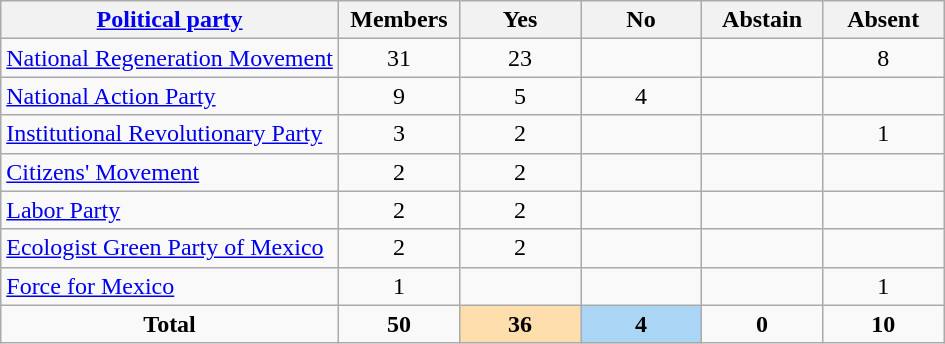<table class="wikitable">
<tr>
<th><a href='#'>Political party</a></th>
<th style="width:55pt;">Members</th>
<th style="width:55pt;">Yes</th>
<th style="width:55pt;">No</th>
<th style="width:55pt;">Abstain</th>
<th style="width:55pt;">Absent</th>
</tr>
<tr>
<td align="left"> <a href='#'>National Regeneration Movement</a></td>
<td style="text-align:center;">31</td>
<td style="text-align:center;">23</td>
<td style="text-align:center;"></td>
<td style="text-align:center;"></td>
<td style="text-align:center;">8</td>
</tr>
<tr>
<td align="left"> <a href='#'>National Action Party</a></td>
<td style="text-align:center;">9</td>
<td style="text-align:center;">5</td>
<td style="text-align:center;">4</td>
<td style="text-align:center;"></td>
<td style="text-align:center;"></td>
</tr>
<tr>
<td align="left"> <a href='#'>Institutional Revolutionary Party</a></td>
<td style="text-align:center;">3</td>
<td style="text-align:center;">2</td>
<td style="text-align:center;"></td>
<td style="text-align:center;"></td>
<td style="text-align:center;">1</td>
</tr>
<tr>
<td align="left"> <a href='#'>Citizens' Movement</a></td>
<td style="text-align:center;">2</td>
<td style="text-align:center;">2</td>
<td style="text-align:center;"></td>
<td style="text-align:center;"></td>
<td style="text-align:center;"></td>
</tr>
<tr>
<td align="left"> <a href='#'>Labor Party</a></td>
<td style="text-align:center;">2</td>
<td style="text-align:center;">2</td>
<td style="text-align:center;"></td>
<td style="text-align:center;"></td>
<td style="text-align:center;"></td>
</tr>
<tr>
<td align="left"> <a href='#'>Ecologist Green Party of Mexico</a></td>
<td style="text-align:center;">2</td>
<td style="text-align:center;">2</td>
<td style="text-align:center;"></td>
<td style="text-align:center;"></td>
<td style="text-align:center;"></td>
</tr>
<tr>
<td align="left"> <a href='#'>Force for Mexico</a></td>
<td style="text-align:center;">1</td>
<td style="text-align:center;"></td>
<td style="text-align:center;"></td>
<td style="text-align:center;"></td>
<td style="text-align:center;">1</td>
</tr>
<tr>
<td style="text-align:center;"><strong>Total</strong></td>
<td style="text-align:center;"><strong>50</strong></td>
<th style="background:#ffdead;"><strong>36</strong></th>
<th style="background:#abd5f5;"><strong>4</strong></th>
<td style="text-align:center;"><strong>0</strong></td>
<td style="text-align:center;"><strong>10</strong></td>
</tr>
</table>
